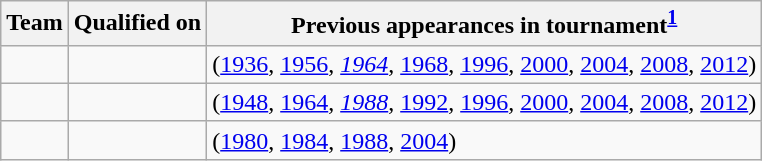<table class="wikitable sortable" style="text-align: left;">
<tr>
<th>Team</th>
<th>Qualified on</th>
<th>Previous appearances in tournament<sup><strong><a href='#'>1</a></strong></sup></th>
</tr>
<tr>
<td></td>
<td></td>
<td> (<a href='#'>1936</a>, <a href='#'>1956</a>, <em><a href='#'>1964</a></em>, <a href='#'>1968</a>, <a href='#'>1996</a>, <a href='#'>2000</a>, <a href='#'>2004</a>, <a href='#'>2008</a>, <a href='#'>2012</a>)</td>
</tr>
<tr>
<td></td>
<td></td>
<td> (<a href='#'>1948</a>, <a href='#'>1964</a>, <em><a href='#'>1988</a></em>, <a href='#'>1992</a>, <a href='#'>1996</a>, <a href='#'>2000</a>, <a href='#'>2004</a>, <a href='#'>2008</a>, <a href='#'>2012</a>)</td>
</tr>
<tr>
<td></td>
<td></td>
<td> (<a href='#'>1980</a>, <a href='#'>1984</a>, <a href='#'>1988</a>, <a href='#'>2004</a>)</td>
</tr>
</table>
